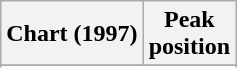<table class="wikitable sortable plainrowheaders">
<tr>
<th scope="col">Chart (1997)</th>
<th scope="col">Peak<br>position</th>
</tr>
<tr>
</tr>
<tr>
</tr>
<tr>
</tr>
</table>
